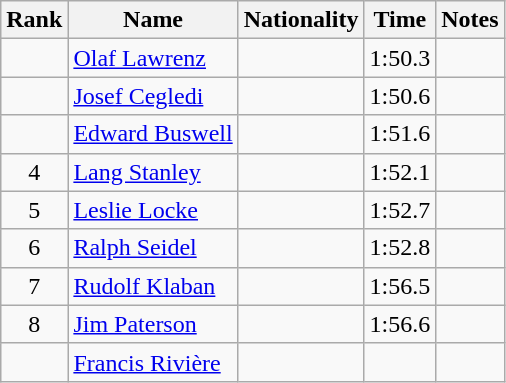<table class="wikitable sortable" style="text-align:center">
<tr>
<th>Rank</th>
<th>Name</th>
<th>Nationality</th>
<th>Time</th>
<th>Notes</th>
</tr>
<tr>
<td></td>
<td align=left><a href='#'>Olaf Lawrenz</a></td>
<td align=left></td>
<td>1:50.3</td>
<td></td>
</tr>
<tr>
<td></td>
<td align=left><a href='#'>Josef Cegledi</a></td>
<td align=left></td>
<td>1:50.6</td>
<td></td>
</tr>
<tr>
<td></td>
<td align=left><a href='#'>Edward Buswell</a></td>
<td align=left></td>
<td>1:51.6</td>
<td></td>
</tr>
<tr>
<td>4</td>
<td align=left><a href='#'>Lang Stanley</a></td>
<td align=left></td>
<td>1:52.1</td>
<td></td>
</tr>
<tr>
<td>5</td>
<td align=left><a href='#'>Leslie Locke</a></td>
<td align=left></td>
<td>1:52.7</td>
<td></td>
</tr>
<tr>
<td>6</td>
<td align=left><a href='#'>Ralph Seidel</a></td>
<td align=left></td>
<td>1:52.8</td>
<td></td>
</tr>
<tr>
<td>7</td>
<td align=left><a href='#'>Rudolf Klaban</a></td>
<td align=left></td>
<td>1:56.5</td>
<td></td>
</tr>
<tr>
<td>8</td>
<td align=left><a href='#'>Jim Paterson</a></td>
<td align=left></td>
<td>1:56.6</td>
<td></td>
</tr>
<tr>
<td></td>
<td align=left><a href='#'>Francis Rivière</a></td>
<td align=left></td>
<td></td>
<td></td>
</tr>
</table>
